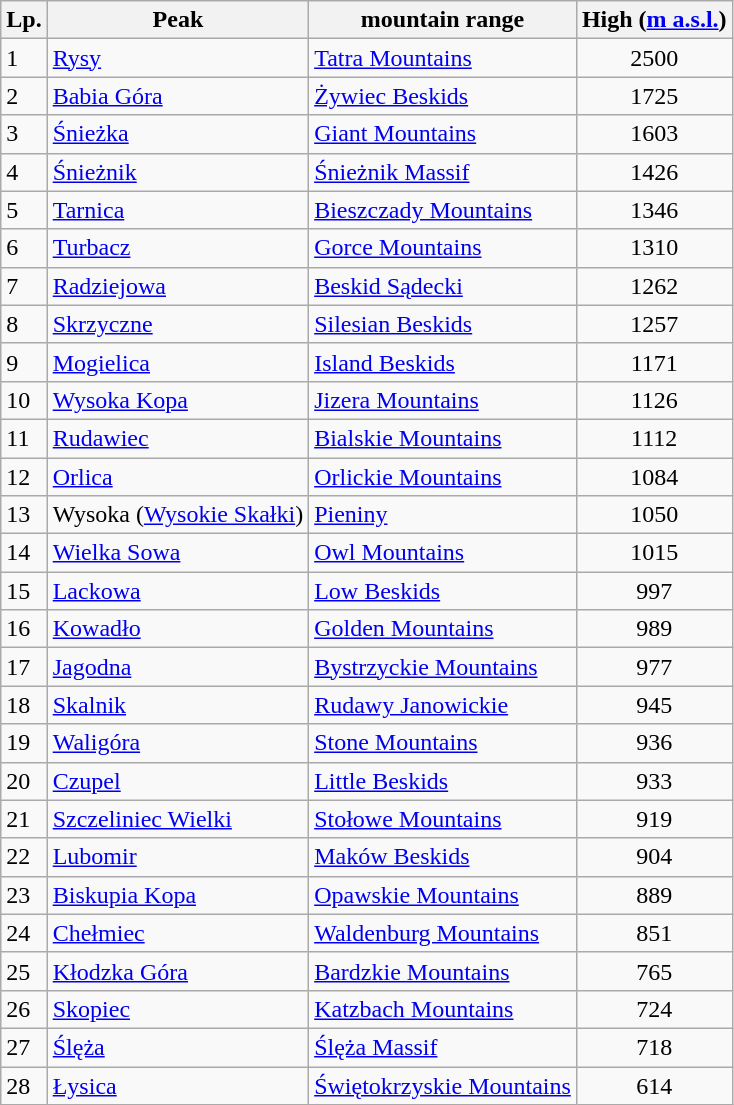<table class="wikitable sortable">
<tr>
<th>Lp.</th>
<th>Peak</th>
<th>mountain range</th>
<th>High (<a href='#'>m a.s.l.</a>)</th>
</tr>
<tr>
<td>1</td>
<td><a href='#'>Rysy</a></td>
<td><a href='#'>Tatra Mountains</a></td>
<td align=center>2500</td>
</tr>
<tr>
<td>2</td>
<td><a href='#'>Babia Góra</a></td>
<td><a href='#'>Żywiec Beskids</a></td>
<td align=center>1725</td>
</tr>
<tr>
<td>3</td>
<td><a href='#'>Śnieżka</a></td>
<td><a href='#'>Giant Mountains</a></td>
<td align=center>1603</td>
</tr>
<tr>
<td>4</td>
<td><a href='#'>Śnieżnik</a></td>
<td><a href='#'>Śnieżnik Massif</a></td>
<td align=center>1426</td>
</tr>
<tr>
<td>5</td>
<td><a href='#'>Tarnica</a></td>
<td><a href='#'>Bieszczady Mountains</a></td>
<td align=center>1346</td>
</tr>
<tr>
<td>6</td>
<td><a href='#'>Turbacz</a></td>
<td><a href='#'>Gorce Mountains</a></td>
<td align=center>1310</td>
</tr>
<tr>
<td>7</td>
<td><a href='#'>Radziejowa</a></td>
<td><a href='#'>Beskid Sądecki</a></td>
<td align=center>1262</td>
</tr>
<tr>
<td>8</td>
<td><a href='#'>Skrzyczne</a></td>
<td><a href='#'>Silesian Beskids</a></td>
<td align=center>1257</td>
</tr>
<tr>
<td>9</td>
<td><a href='#'>Mogielica</a></td>
<td><a href='#'>Island Beskids</a></td>
<td align=center>1171</td>
</tr>
<tr>
<td>10</td>
<td><a href='#'>Wysoka Kopa</a></td>
<td><a href='#'>Jizera Mountains</a></td>
<td align=center>1126</td>
</tr>
<tr>
<td>11</td>
<td><a href='#'>Rudawiec</a></td>
<td><a href='#'>Bialskie Mountains</a></td>
<td align=center>1112</td>
</tr>
<tr>
<td>12</td>
<td><a href='#'>Orlica</a></td>
<td><a href='#'>Orlickie Mountains</a></td>
<td align=center>1084</td>
</tr>
<tr>
<td>13</td>
<td>Wysoka (<a href='#'>Wysokie Skałki</a>)</td>
<td><a href='#'>Pieniny</a></td>
<td align=center>1050</td>
</tr>
<tr>
<td>14</td>
<td><a href='#'>Wielka Sowa</a></td>
<td><a href='#'>Owl Mountains</a></td>
<td align=center>1015</td>
</tr>
<tr>
<td>15</td>
<td><a href='#'>Lackowa</a></td>
<td><a href='#'>Low Beskids</a></td>
<td align=center>997</td>
</tr>
<tr>
<td>16</td>
<td><a href='#'>Kowadło</a></td>
<td><a href='#'>Golden Mountains</a></td>
<td align=center>989</td>
</tr>
<tr>
<td>17</td>
<td><a href='#'>Jagodna</a></td>
<td><a href='#'>Bystrzyckie Mountains</a></td>
<td align=center>977</td>
</tr>
<tr>
<td>18</td>
<td><a href='#'>Skalnik</a></td>
<td><a href='#'>Rudawy Janowickie</a></td>
<td align=center>945</td>
</tr>
<tr>
<td>19</td>
<td><a href='#'>Waligóra</a></td>
<td><a href='#'>Stone Mountains</a></td>
<td align=center>936</td>
</tr>
<tr>
<td>20</td>
<td><a href='#'>Czupel</a></td>
<td><a href='#'>Little Beskids</a></td>
<td align=center>933</td>
</tr>
<tr>
<td>21</td>
<td><a href='#'>Szczeliniec Wielki</a></td>
<td><a href='#'>Stołowe Mountains</a></td>
<td align=center>919</td>
</tr>
<tr>
<td>22</td>
<td><a href='#'>Lubomir</a></td>
<td><a href='#'>Maków Beskids</a></td>
<td align=center>904</td>
</tr>
<tr>
<td>23</td>
<td><a href='#'>Biskupia Kopa</a></td>
<td><a href='#'>Opawskie Mountains</a></td>
<td align=center>889</td>
</tr>
<tr>
<td>24</td>
<td><a href='#'>Chełmiec</a></td>
<td><a href='#'>Waldenburg Mountains</a></td>
<td align=center>851</td>
</tr>
<tr>
<td>25</td>
<td><a href='#'>Kłodzka Góra</a></td>
<td><a href='#'>Bardzkie Mountains</a></td>
<td align=center>765</td>
</tr>
<tr>
<td>26</td>
<td><a href='#'>Skopiec</a></td>
<td><a href='#'>Katzbach Mountains</a></td>
<td align=center>724</td>
</tr>
<tr>
<td>27</td>
<td><a href='#'>Ślęża</a></td>
<td><a href='#'>Ślęża Massif</a></td>
<td align=center>718</td>
</tr>
<tr>
<td>28</td>
<td><a href='#'>Łysica</a></td>
<td><a href='#'>Świętokrzyskie Mountains</a></td>
<td align=center>614</td>
</tr>
</table>
